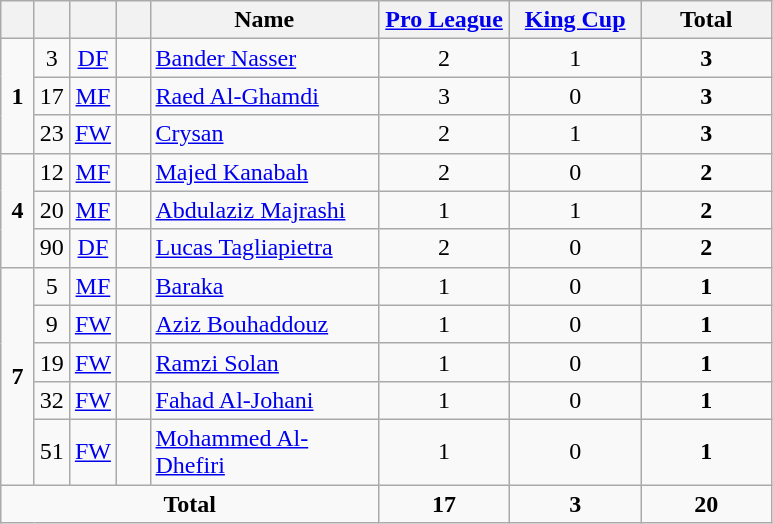<table class="wikitable" style="text-align:center">
<tr>
<th width=15></th>
<th width=15></th>
<th width=15></th>
<th width=15></th>
<th width=145>Name</th>
<th width=80><a href='#'>Pro League</a></th>
<th width=80><a href='#'>King Cup</a></th>
<th width=80>Total</th>
</tr>
<tr>
<td rowspan=3><strong>1</strong></td>
<td>3</td>
<td><a href='#'>DF</a></td>
<td></td>
<td align=left><a href='#'>Bander Nasser</a></td>
<td>2</td>
<td>1</td>
<td><strong>3</strong></td>
</tr>
<tr>
<td>17</td>
<td><a href='#'>MF</a></td>
<td></td>
<td align=left><a href='#'>Raed Al-Ghamdi</a></td>
<td>3</td>
<td>0</td>
<td><strong>3</strong></td>
</tr>
<tr>
<td>23</td>
<td><a href='#'>FW</a></td>
<td></td>
<td align=left><a href='#'>Crysan</a></td>
<td>2</td>
<td>1</td>
<td><strong>3</strong></td>
</tr>
<tr>
<td rowspan=3><strong>4</strong></td>
<td>12</td>
<td><a href='#'>MF</a></td>
<td></td>
<td align=left><a href='#'>Majed Kanabah</a></td>
<td>2</td>
<td>0</td>
<td><strong>2</strong></td>
</tr>
<tr>
<td>20</td>
<td><a href='#'>MF</a></td>
<td></td>
<td align=left><a href='#'>Abdulaziz Majrashi</a></td>
<td>1</td>
<td>1</td>
<td><strong>2</strong></td>
</tr>
<tr>
<td>90</td>
<td><a href='#'>DF</a></td>
<td></td>
<td align=left><a href='#'>Lucas Tagliapietra</a></td>
<td>2</td>
<td>0</td>
<td><strong>2</strong></td>
</tr>
<tr>
<td rowspan=5><strong>7</strong></td>
<td>5</td>
<td><a href='#'>MF</a></td>
<td></td>
<td align=left><a href='#'>Baraka</a></td>
<td>1</td>
<td>0</td>
<td><strong>1</strong></td>
</tr>
<tr>
<td>9</td>
<td><a href='#'>FW</a></td>
<td></td>
<td align=left><a href='#'>Aziz Bouhaddouz</a></td>
<td>1</td>
<td>0</td>
<td><strong>1</strong></td>
</tr>
<tr>
<td>19</td>
<td><a href='#'>FW</a></td>
<td></td>
<td align=left><a href='#'>Ramzi Solan</a></td>
<td>1</td>
<td>0</td>
<td><strong>1</strong></td>
</tr>
<tr>
<td>32</td>
<td><a href='#'>FW</a></td>
<td></td>
<td align=left><a href='#'>Fahad Al-Johani</a></td>
<td>1</td>
<td>0</td>
<td><strong>1</strong></td>
</tr>
<tr>
<td>51</td>
<td><a href='#'>FW</a></td>
<td></td>
<td align=left><a href='#'>Mohammed Al-Dhefiri</a></td>
<td>1</td>
<td>0</td>
<td><strong>1</strong></td>
</tr>
<tr>
<td colspan=5><strong>Total</strong></td>
<td><strong>17</strong></td>
<td><strong>3</strong></td>
<td><strong>20</strong></td>
</tr>
</table>
